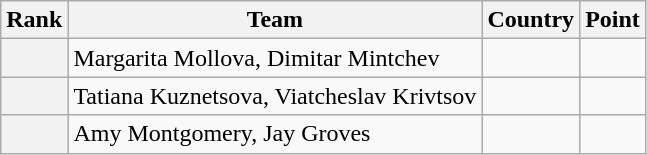<table class="wikitable sortable">
<tr>
<th>Rank</th>
<th>Team</th>
<th>Country</th>
<th>Point</th>
</tr>
<tr>
<th></th>
<td>Margarita Mollova, Dimitar Mintchev</td>
<td></td>
<td></td>
</tr>
<tr>
<th></th>
<td>Tatiana Kuznetsova, Viatcheslav Krivtsov</td>
<td></td>
<td></td>
</tr>
<tr>
<th></th>
<td>Amy Montgomery, Jay Groves</td>
<td></td>
<td></td>
</tr>
</table>
